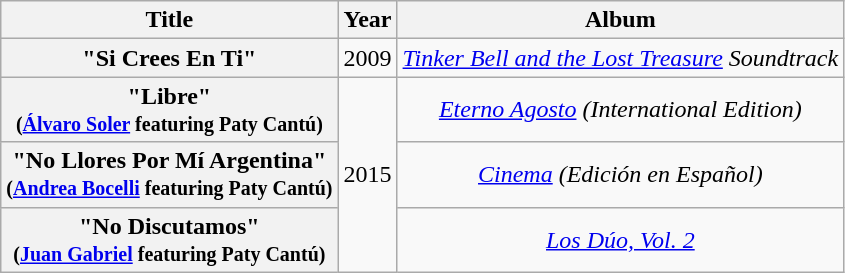<table class="wikitable plainrowheaders" style="text-align:center;">
<tr>
<th scope="col">Title</th>
<th scope="col">Year</th>
<th scope="col">Album</th>
</tr>
<tr>
<th scope="row">"Si Crees En Ti"</th>
<td>2009</td>
<td><em><a href='#'>Tinker Bell and the Lost Treasure</a> Soundtrack</em></td>
</tr>
<tr>
<th scope="row">"Libre"<br><small>(<a href='#'>Álvaro Soler</a> featuring Paty Cantú)</small></th>
<td rowspan="3">2015</td>
<td><em><a href='#'>Eterno Agosto</a> (International Edition)</em></td>
</tr>
<tr>
<th scope="row">"No Llores Por Mí Argentina"<br><small>(<a href='#'>Andrea Bocelli</a> featuring Paty Cantú)</small></th>
<td><em><a href='#'>Cinema</a> (Edición en Español)</em></td>
</tr>
<tr>
<th scope="row">"No Discutamos"<br><small>(<a href='#'>Juan Gabriel</a> featuring Paty Cantú)</small></th>
<td><em><a href='#'>Los Dúo, Vol. 2</a></em></td>
</tr>
</table>
